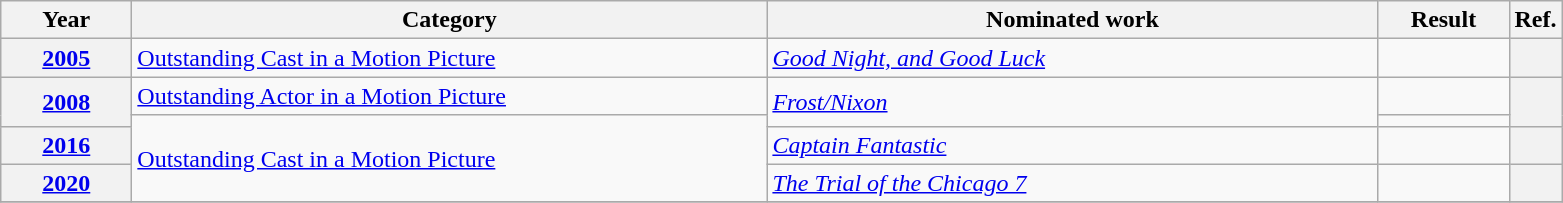<table class=wikitable>
<tr>
<th scope="col" style="width:5em;">Year</th>
<th scope="col" style="width:26em;">Category</th>
<th scope="col" style="width:25em;">Nominated work</th>
<th scope="col" style="width:5em;">Result</th>
<th>Ref.</th>
</tr>
<tr>
<th Scope=row><a href='#'>2005</a></th>
<td><a href='#'>Outstanding Cast in a Motion Picture</a></td>
<td><em><a href='#'>Good Night, and Good Luck</a></em></td>
<td></td>
<th Scope=row></th>
</tr>
<tr>
<th Scope=row, rowspan=2><a href='#'>2008</a></th>
<td><a href='#'>Outstanding Actor in a Motion Picture</a></td>
<td rowspan=2><em><a href='#'>Frost/Nixon</a></em></td>
<td></td>
<th Scope=row, rowspan=2></th>
</tr>
<tr>
<td rowspan=3><a href='#'>Outstanding Cast in a Motion Picture</a></td>
<td></td>
</tr>
<tr>
<th Scope=row><a href='#'>2016</a></th>
<td><em><a href='#'>Captain Fantastic</a></em></td>
<td></td>
<th Scope=row></th>
</tr>
<tr>
<th Scope=row><a href='#'>2020</a></th>
<td><em><a href='#'>The Trial of the Chicago 7</a></em></td>
<td></td>
<th Scope=row></th>
</tr>
<tr>
</tr>
</table>
